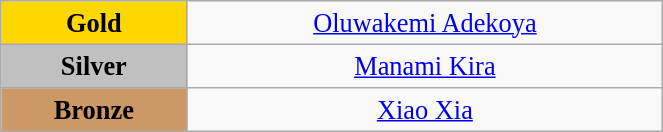<table class="wikitable" style=" text-align:center; font-size:110%;" width="35%">
<tr>
<td bgcolor="gold"><strong>Gold</strong></td>
<td><a href='#'>Oluwakemi Adekoya</a><br></td>
</tr>
<tr>
<td bgcolor="silver"><strong>Silver</strong></td>
<td><a href='#'>Manami Kira</a><br></td>
</tr>
<tr>
<td bgcolor="CC9966"><strong>Bronze</strong></td>
<td><a href='#'>Xiao Xia</a><br></td>
</tr>
</table>
